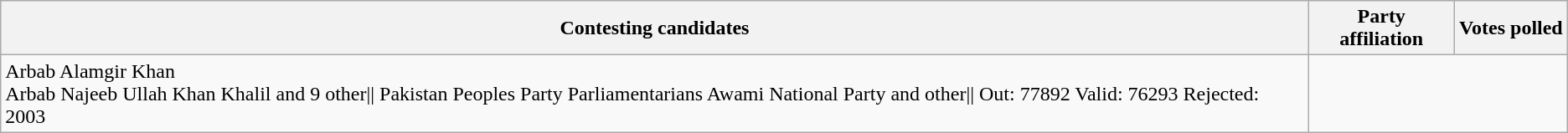<table class="wikitable sortable">
<tr>
<th>Contesting candidates</th>
<th>Party affiliation</th>
<th>Votes polled</th>
</tr>
<tr>
<td>Arbab Alamgir Khan<br>Arbab Najeeb Ullah Khan Khalil
and 9 other|| Pakistan Peoples Party Parliamentarians
Awami National Party
and other||		Out: 77892
Valid: 76293
Rejected: 2003</td>
</tr>
</table>
